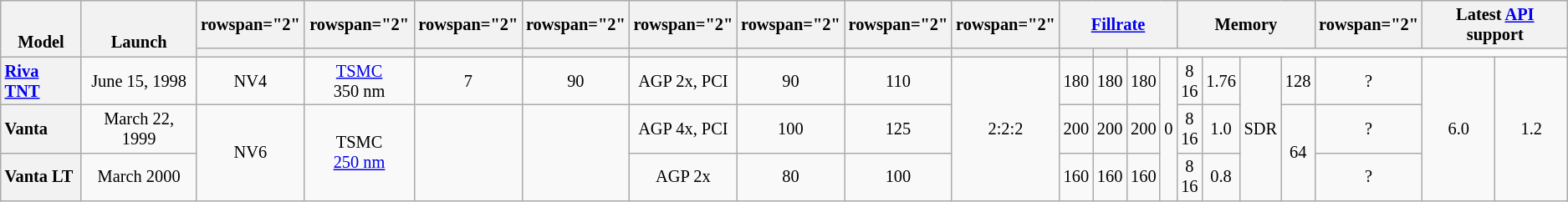<table class="mw-datatable wikitable sortable" style="font-size:85%; text-align:center;">
<tr>
<th rowspan="2" style="vertical-align: bottom">Model</th>
<th rowspan="2" style="vertical-align: bottom">Launch</th>
<th>rowspan="2" </th>
<th>rowspan="2" </th>
<th>rowspan="2" </th>
<th>rowspan="2" </th>
<th>rowspan="2" </th>
<th>rowspan="2" </th>
<th>rowspan="2" </th>
<th>rowspan="2" </th>
<th colspan="4"><a href='#'>Fillrate</a></th>
<th colspan="4">Memory</th>
<th>rowspan="2" </th>
<th colspan="2">Latest <a href='#'>API</a> support</th>
</tr>
<tr>
<th></th>
<th></th>
<th></th>
<th></th>
<th></th>
<th></th>
<th></th>
<th></th>
<th></th>
<th></th>
</tr>
<tr>
<th style="text-align:left"><a href='#'>Riva TNT</a></th>
<td>June 15, 1998</td>
<td>NV4</td>
<td><a href='#'>TSMC</a> 350 nm</td>
<td>7</td>
<td>90</td>
<td rowspan="1">AGP 2x, PCI</td>
<td>90</td>
<td>110</td>
<td rowspan="7">2:2:2</td>
<td>180</td>
<td>180</td>
<td>180</td>
<td rowspan="7">0</td>
<td>8<br>16</td>
<td>1.76</td>
<td rowspan="7">SDR</td>
<td rowspan="1">128</td>
<td>?</td>
<td rowspan="7">6.0</td>
<td rowspan="7">1.2</td>
</tr>
<tr>
<th style="text-align:left">Vanta</th>
<td>March 22, 1999</td>
<td rowspan="3">NV6</td>
<td rowspan="4">TSMC <a href='#'>250 nm</a></td>
<td rowspan="3"></td>
<td rowspan="3"></td>
<td>AGP 4x, PCI</td>
<td>100</td>
<td>125</td>
<td>200</td>
<td>200</td>
<td>200</td>
<td>8<br>16</td>
<td>1.0</td>
<td rowspan="3">64</td>
<td>?</td>
</tr>
<tr>
<th style="text-align:left">Vanta LT</th>
<td>March 2000</td>
<td>AGP 2x</td>
<td>80</td>
<td>100</td>
<td>160</td>
<td>160</td>
<td>160</td>
<td>8<br>16</td>
<td>0.8</td>
<td>?</td>
</tr>
</table>
